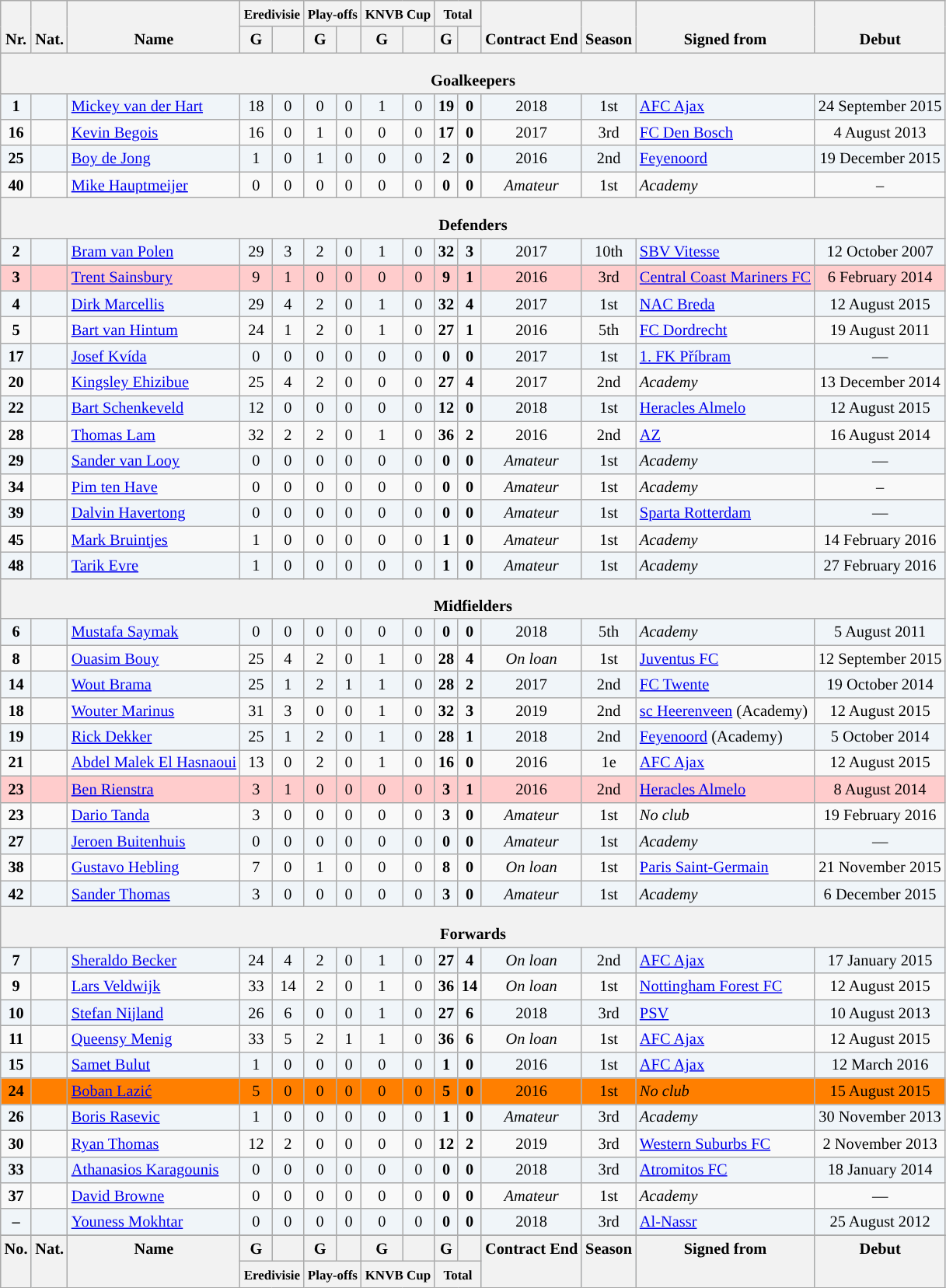<table class="wikitable" style="font-size:85%; text-align: center;">
<tr>
<th rowspan="2" valign="bottom">Nr.</th>
<th rowspan="2" valign="bottom">Nat.</th>
<th rowspan="2" valign="bottom">Name</th>
<th colspan="2"><small>Eredivisie</small></th>
<th colspan="2"><small>Play-offs</small></th>
<th colspan="2"><small>KNVB Cup</small></th>
<th colspan="2"><small>Total</small></th>
<th rowspan="2" valign="bottom">Contract End</th>
<th rowspan="2" valign="bottom">Season</th>
<th rowspan="2" valign="bottom">Signed from</th>
<th rowspan="2" valign="bottom">Debut</th>
</tr>
<tr bgcolor="#D7E5EF">
<th>G</th>
<th></th>
<th>G</th>
<th></th>
<th>G</th>
<th></th>
<th>G</th>
<th></th>
</tr>
<tr>
<th colspan="15" align="left" style="padding-top:15px;">Goalkeepers</th>
</tr>
<tr bgcolor="#F0F5F9">
<td><strong>1</strong></td>
<td></td>
<td align=left><a href='#'>Mickey van der Hart</a></td>
<td>18</td>
<td>0</td>
<td>0</td>
<td>0</td>
<td>1</td>
<td>0</td>
<td><strong>19</strong></td>
<td><strong>0</strong></td>
<td>2018</td>
<td>1st</td>
<td align="left"> <a href='#'>AFC Ajax</a></td>
<td>24 September 2015</td>
</tr>
<tr>
<td><strong>16</strong></td>
<td></td>
<td align=left><a href='#'>Kevin Begois</a></td>
<td>16</td>
<td>0</td>
<td>1</td>
<td>0</td>
<td>0</td>
<td>0</td>
<td><strong>17</strong></td>
<td><strong>0</strong></td>
<td>2017</td>
<td>3rd</td>
<td align="left"> <a href='#'>FC Den Bosch</a></td>
<td>4 August 2013</td>
</tr>
<tr bgcolor="#F0F5F9">
<td><strong>25</strong></td>
<td></td>
<td align=left><a href='#'>Boy de Jong</a></td>
<td>1</td>
<td>0</td>
<td>1</td>
<td>0</td>
<td>0</td>
<td>0</td>
<td><strong>2</strong></td>
<td><strong>0</strong></td>
<td>2016</td>
<td>2nd</td>
<td align="left"> <a href='#'>Feyenoord</a></td>
<td>19 December 2015</td>
</tr>
<tr>
<td><strong>40</strong></td>
<td></td>
<td align=left><a href='#'>Mike Hauptmeijer</a></td>
<td>0</td>
<td>0</td>
<td>0</td>
<td>0</td>
<td>0</td>
<td>0</td>
<td><strong>0</strong></td>
<td><strong>0</strong></td>
<td><em>Amateur</em></td>
<td>1st</td>
<td align="left"><em>Academy</em></td>
<td>–</td>
</tr>
<tr>
<th colspan="15" align="left" style="padding-top:15px;">Defenders</th>
</tr>
<tr bgcolor="#F0F5F9">
<td><strong>2</strong></td>
<td></td>
<td align=left><a href='#'>Bram van Polen</a></td>
<td>29</td>
<td>3</td>
<td>2</td>
<td>0</td>
<td>1</td>
<td>0</td>
<td><strong>32</strong></td>
<td><strong>3</strong></td>
<td>2017</td>
<td>10th</td>
<td align="left"> <a href='#'>SBV Vitesse</a></td>
<td>12 October 2007</td>
</tr>
<tr bgcolor="#FFCCCC">
<td><strong>3</strong></td>
<td></td>
<td align=left><a href='#'>Trent Sainsbury</a></td>
<td>9</td>
<td>1</td>
<td>0</td>
<td>0</td>
<td>0</td>
<td>0</td>
<td><strong>9</strong></td>
<td><strong>1</strong></td>
<td>2016</td>
<td>3rd</td>
<td align="left"> <a href='#'>Central Coast Mariners FC</a></td>
<td>6 February 2014</td>
</tr>
<tr bgcolor="#F0F5F9">
<td><strong>4</strong></td>
<td></td>
<td align=left><a href='#'>Dirk Marcellis</a></td>
<td>29</td>
<td>4</td>
<td>2</td>
<td>0</td>
<td>1</td>
<td>0</td>
<td><strong>32</strong></td>
<td><strong>4</strong></td>
<td>2017</td>
<td>1st</td>
<td align="left"> <a href='#'>NAC Breda</a></td>
<td>12 August 2015</td>
</tr>
<tr>
<td><strong>5</strong></td>
<td></td>
<td align=left><a href='#'>Bart van Hintum</a></td>
<td>24</td>
<td>1</td>
<td>2</td>
<td>0</td>
<td>1</td>
<td>0</td>
<td><strong>27</strong></td>
<td><strong>1</strong></td>
<td>2016</td>
<td>5th</td>
<td align="left"> <a href='#'>FC Dordrecht</a></td>
<td>19 August 2011</td>
</tr>
<tr bgcolor="#F0F5F9">
<td><strong>17</strong></td>
<td></td>
<td align=left><a href='#'>Josef Kvída</a></td>
<td>0</td>
<td>0</td>
<td>0</td>
<td>0</td>
<td>0</td>
<td>0</td>
<td><strong>0</strong></td>
<td><strong>0</strong></td>
<td>2017</td>
<td>1st</td>
<td align="left"> <a href='#'>1. FK Příbram</a></td>
<td>—</td>
</tr>
<tr>
<td><strong>20</strong></td>
<td></td>
<td align=left><a href='#'>Kingsley Ehizibue</a></td>
<td>25</td>
<td>4</td>
<td>2</td>
<td>0</td>
<td>0</td>
<td>0</td>
<td><strong>27</strong></td>
<td><strong>4</strong></td>
<td>2017</td>
<td>2nd</td>
<td align="left"><em>Academy</em></td>
<td>13 December 2014</td>
</tr>
<tr bgcolor="#F0F5F9">
<td><strong>22</strong></td>
<td></td>
<td align=left><a href='#'>Bart Schenkeveld</a></td>
<td>12</td>
<td>0</td>
<td>0</td>
<td>0</td>
<td>0</td>
<td>0</td>
<td><strong>12</strong></td>
<td><strong>0</strong></td>
<td>2018</td>
<td>1st</td>
<td align="left"> <a href='#'>Heracles Almelo</a></td>
<td>12 August 2015</td>
</tr>
<tr>
<td><strong>28</strong></td>
<td></td>
<td align=left><a href='#'>Thomas Lam</a></td>
<td>32</td>
<td>2</td>
<td>2</td>
<td>0</td>
<td>1</td>
<td>0</td>
<td><strong>36</strong></td>
<td><strong>2</strong></td>
<td>2016</td>
<td>2nd</td>
<td align="left"> <a href='#'>AZ</a></td>
<td>16 August 2014</td>
</tr>
<tr bgcolor="#F0F5F9">
<td><strong>29</strong></td>
<td></td>
<td align=left><a href='#'>Sander van Looy</a></td>
<td>0</td>
<td>0</td>
<td>0</td>
<td>0</td>
<td>0</td>
<td>0</td>
<td><strong>0</strong></td>
<td><strong>0</strong></td>
<td><em>Amateur</em></td>
<td>1st</td>
<td align="left"><em>Academy</em></td>
<td>—</td>
</tr>
<tr>
<td><strong>34</strong></td>
<td></td>
<td align=left><a href='#'>Pim ten Have</a></td>
<td>0</td>
<td>0</td>
<td>0</td>
<td>0</td>
<td>0</td>
<td>0</td>
<td><strong>0</strong></td>
<td><strong>0</strong></td>
<td><em>Amateur</em></td>
<td>1st</td>
<td align="left"><em>Academy</em></td>
<td>–</td>
</tr>
<tr bgcolor="#F0F5F9">
<td><strong>39</strong></td>
<td></td>
<td align=left><a href='#'>Dalvin Havertong</a></td>
<td>0</td>
<td>0</td>
<td>0</td>
<td>0</td>
<td>0</td>
<td>0</td>
<td><strong>0</strong></td>
<td><strong>0</strong></td>
<td><em>Amateur</em></td>
<td>1st</td>
<td align="left"> <a href='#'>Sparta Rotterdam</a></td>
<td>—</td>
</tr>
<tr>
<td><strong>45</strong></td>
<td></td>
<td align=left><a href='#'>Mark Bruintjes</a></td>
<td>1</td>
<td>0</td>
<td>0</td>
<td>0</td>
<td>0</td>
<td>0</td>
<td><strong>1</strong></td>
<td><strong>0</strong></td>
<td><em>Amateur</em></td>
<td>1st</td>
<td align="left"><em>Academy</em></td>
<td>14 February 2016</td>
</tr>
<tr bgcolor="#F0F5F9">
<td><strong>48</strong></td>
<td></td>
<td align=left><a href='#'>Tarik Evre</a></td>
<td>1</td>
<td>0</td>
<td>0</td>
<td>0</td>
<td>0</td>
<td>0</td>
<td><strong>1</strong></td>
<td><strong>0</strong></td>
<td><em>Amateur</em></td>
<td>1st</td>
<td align="left"><em>Academy</em></td>
<td>27 February 2016</td>
</tr>
<tr>
<th colspan="15" align="left" style="padding-top:15px;">Midfielders</th>
</tr>
<tr bgcolor="#F0F5F9">
<td><strong>6</strong></td>
<td></td>
<td align=left><a href='#'>Mustafa Saymak</a></td>
<td>0</td>
<td>0</td>
<td>0</td>
<td>0</td>
<td>0</td>
<td>0</td>
<td><strong>0</strong></td>
<td><strong>0</strong></td>
<td>2018</td>
<td>5th</td>
<td align="left"><em>Academy</em></td>
<td>5 August 2011</td>
</tr>
<tr>
<td><strong>8</strong></td>
<td></td>
<td align=left><a href='#'>Ouasim Bouy</a></td>
<td>25</td>
<td>4</td>
<td>2</td>
<td>0</td>
<td>1</td>
<td>0</td>
<td><strong>28</strong></td>
<td><strong>4</strong></td>
<td><em>On loan</em></td>
<td>1st</td>
<td align="left"> <a href='#'>Juventus FC</a></td>
<td>12 September 2015</td>
</tr>
<tr bgcolor="#F0F5F9">
<td><strong>14</strong></td>
<td></td>
<td align=left><a href='#'>Wout Brama</a></td>
<td>25</td>
<td>1</td>
<td>2</td>
<td>1</td>
<td>1</td>
<td>0</td>
<td><strong>28</strong></td>
<td><strong>2</strong></td>
<td>2017</td>
<td>2nd</td>
<td align="left"> <a href='#'>FC Twente</a></td>
<td>19 October 2014</td>
</tr>
<tr>
<td><strong>18</strong></td>
<td></td>
<td align=left><a href='#'>Wouter Marinus</a></td>
<td>31</td>
<td>3</td>
<td>0</td>
<td>0</td>
<td>1</td>
<td>0</td>
<td><strong>32</strong></td>
<td><strong>3</strong></td>
<td>2019</td>
<td>2nd</td>
<td align="left"> <a href='#'>sc Heerenveen</a> (Academy)</td>
<td>12 August 2015</td>
</tr>
<tr bgcolor="#F0F5F9">
<td><strong>19</strong></td>
<td></td>
<td align=left><a href='#'>Rick Dekker</a></td>
<td>25</td>
<td>1</td>
<td>2</td>
<td>0</td>
<td>1</td>
<td>0</td>
<td><strong>28</strong></td>
<td><strong>1</strong></td>
<td>2018</td>
<td>2nd</td>
<td align="left"> <a href='#'>Feyenoord</a> (Academy)</td>
<td>5 October 2014</td>
</tr>
<tr>
<td><strong>21</strong></td>
<td></td>
<td align=left><a href='#'>Abdel Malek El Hasnaoui</a></td>
<td>13</td>
<td>0</td>
<td>2</td>
<td>0</td>
<td>1</td>
<td>0</td>
<td><strong>16</strong></td>
<td><strong>0</strong></td>
<td>2016</td>
<td>1e</td>
<td align="left"> <a href='#'>AFC Ajax</a></td>
<td>12 August 2015</td>
</tr>
<tr bgcolor="#FFCCCC">
<td><strong>23</strong></td>
<td></td>
<td align=left><a href='#'>Ben Rienstra</a></td>
<td>3</td>
<td>1</td>
<td>0</td>
<td>0</td>
<td>0</td>
<td>0</td>
<td><strong>3</strong></td>
<td><strong>1</strong></td>
<td>2016</td>
<td>2nd</td>
<td align="left"> <a href='#'>Heracles Almelo</a></td>
<td>8 August 2014</td>
</tr>
<tr>
<td><strong>23</strong></td>
<td></td>
<td align=left><a href='#'>Dario Tanda</a></td>
<td>3</td>
<td>0</td>
<td>0</td>
<td>0</td>
<td>0</td>
<td>0</td>
<td><strong>3</strong></td>
<td><strong>0</strong></td>
<td><em>Amateur</em></td>
<td>1st</td>
<td align="left"><em>No club</em></td>
<td>19 February 2016</td>
</tr>
<tr bgcolor="#F0F5F9">
<td><strong>27</strong></td>
<td></td>
<td align=left><a href='#'>Jeroen Buitenhuis</a></td>
<td>0</td>
<td>0</td>
<td>0</td>
<td>0</td>
<td>0</td>
<td>0</td>
<td><strong>0</strong></td>
<td><strong>0</strong></td>
<td><em>Amateur</em></td>
<td>1st</td>
<td align="left"><em>Academy</em></td>
<td>—</td>
</tr>
<tr>
<td><strong>38</strong></td>
<td></td>
<td align=left><a href='#'>Gustavo Hebling</a></td>
<td>7</td>
<td>0</td>
<td>1</td>
<td>0</td>
<td>0</td>
<td>0</td>
<td><strong>8</strong></td>
<td><strong>0</strong></td>
<td><em>On loan</em></td>
<td>1st</td>
<td align="left"> <a href='#'>Paris Saint-Germain</a></td>
<td>21 November 2015</td>
</tr>
<tr bgcolor="#F0F5F9">
<td><strong>42</strong></td>
<td></td>
<td align=left><a href='#'>Sander Thomas</a></td>
<td>3</td>
<td>0</td>
<td>0</td>
<td>0</td>
<td>0</td>
<td>0</td>
<td><strong>3</strong></td>
<td><strong>0</strong></td>
<td><em>Amateur</em></td>
<td>1st</td>
<td align="left"><em>Academy</em></td>
<td>6 December 2015</td>
</tr>
<tr>
<th colspan="15" align="left" style="padding-top:15px;">Forwards</th>
</tr>
<tr bgcolor="#F0F5F9">
<td><strong>7</strong></td>
<td></td>
<td align=left><a href='#'>Sheraldo Becker</a></td>
<td>24</td>
<td>4</td>
<td>2</td>
<td>0</td>
<td>1</td>
<td>0</td>
<td><strong>27</strong></td>
<td><strong>4</strong></td>
<td><em>On loan</em></td>
<td>2nd</td>
<td align="left"> <a href='#'>AFC Ajax</a></td>
<td>17 January 2015</td>
</tr>
<tr>
<td><strong>9</strong></td>
<td></td>
<td align=left><a href='#'>Lars Veldwijk</a></td>
<td>33</td>
<td>14</td>
<td>2</td>
<td>0</td>
<td>1</td>
<td>0</td>
<td><strong>36</strong></td>
<td><strong>14</strong></td>
<td><em>On loan</em></td>
<td>1st</td>
<td align="left"> <a href='#'>Nottingham Forest FC</a></td>
<td>12 August 2015</td>
</tr>
<tr bgcolor="#F0F5F9">
<td><strong>10</strong></td>
<td></td>
<td align=left><a href='#'>Stefan Nijland</a></td>
<td>26</td>
<td>6</td>
<td>0</td>
<td>0</td>
<td>1</td>
<td>0</td>
<td><strong>27</strong></td>
<td><strong>6</strong></td>
<td>2018</td>
<td>3rd</td>
<td align="left"> <a href='#'>PSV</a></td>
<td>10 August 2013</td>
</tr>
<tr>
<td><strong>11</strong></td>
<td></td>
<td align=left><a href='#'>Queensy Menig</a></td>
<td>33</td>
<td>5</td>
<td>2</td>
<td>1</td>
<td>1</td>
<td>0</td>
<td><strong>36</strong></td>
<td><strong>6</strong></td>
<td><em>On loan</em></td>
<td>1st</td>
<td align="left"> <a href='#'>AFC Ajax</a></td>
<td>12 August 2015</td>
</tr>
<tr bgcolor="#F0F5F9">
<td><strong>15</strong></td>
<td></td>
<td align=left><a href='#'>Samet Bulut</a></td>
<td>1</td>
<td>0</td>
<td>0</td>
<td>0</td>
<td>0</td>
<td>0</td>
<td><strong>1</strong></td>
<td><strong>0</strong></td>
<td>2016</td>
<td>1st</td>
<td align="left"> <a href='#'>AFC Ajax</a></td>
<td>12 March 2016</td>
</tr>
<tr bgcolor="#FF7F00">
<td><strong>24</strong></td>
<td></td>
<td align=left><a href='#'>Boban Lazić</a></td>
<td>5</td>
<td>0</td>
<td>0</td>
<td>0</td>
<td>0</td>
<td>0</td>
<td><strong>5</strong></td>
<td><strong>0</strong></td>
<td>2016</td>
<td>1st</td>
<td align="left"><em>No club</em></td>
<td>15 August 2015</td>
</tr>
<tr bgcolor="#F0F5F9">
<td><strong>26</strong></td>
<td></td>
<td align=left><a href='#'>Boris Rasevic</a></td>
<td>1</td>
<td>0</td>
<td>0</td>
<td>0</td>
<td>0</td>
<td>0</td>
<td><strong>1</strong></td>
<td><strong>0</strong></td>
<td><em>Amateur</em></td>
<td>3rd</td>
<td align="left"><em>Academy</em></td>
<td>30 November 2013</td>
</tr>
<tr>
<td><strong>30</strong></td>
<td></td>
<td align=left><a href='#'>Ryan Thomas</a></td>
<td>12</td>
<td>2</td>
<td>0</td>
<td>0</td>
<td>0</td>
<td>0</td>
<td><strong>12</strong></td>
<td><strong>2</strong></td>
<td>2019</td>
<td>3rd</td>
<td align="left"> <a href='#'>Western Suburbs FC</a></td>
<td>2 November 2013</td>
</tr>
<tr bgcolor="#F0F5F9">
<td><strong>33</strong></td>
<td></td>
<td align=left><a href='#'>Athanasios Karagounis</a></td>
<td>0</td>
<td>0</td>
<td>0</td>
<td>0</td>
<td>0</td>
<td>0</td>
<td><strong>0</strong></td>
<td><strong>0</strong></td>
<td>2018</td>
<td>3rd</td>
<td align="left"> <a href='#'>Atromitos FC</a></td>
<td>18 January 2014</td>
</tr>
<tr>
<td><strong>37</strong></td>
<td></td>
<td align=left><a href='#'>David Browne</a></td>
<td>0</td>
<td>0</td>
<td>0</td>
<td>0</td>
<td>0</td>
<td>0</td>
<td><strong>0</strong></td>
<td><strong>0</strong></td>
<td><em>Amateur</em></td>
<td>1st</td>
<td align="left"><em>Academy</em></td>
<td>—</td>
</tr>
<tr bgcolor="#F0F5F9">
<td><strong>–</strong></td>
<td></td>
<td align=left><a href='#'>Youness Mokhtar</a></td>
<td>0</td>
<td>0</td>
<td>0</td>
<td>0</td>
<td>0</td>
<td>0</td>
<td><strong>0</strong></td>
<td><strong>0</strong></td>
<td>2018</td>
<td>3rd</td>
<td align="left"> <a href='#'>Al-Nassr</a></td>
<td>25 August 2012</td>
</tr>
<tr bgcolor="#F0F5F9">
</tr>
<tr bgcolor="#D7E5EF">
<th rowspan="2" valign="top">No.</th>
<th rowspan="2" valign="top">Nat.</th>
<th rowspan="2" valign="top">Name</th>
<th>G</th>
<th></th>
<th>G</th>
<th></th>
<th>G</th>
<th></th>
<th>G</th>
<th></th>
<th rowspan="2" valign="top">Contract End</th>
<th rowspan="2" valign="top">Season</th>
<th rowspan="2" valign="top">Signed from</th>
<th rowspan="2" valign="top">Debut</th>
</tr>
<tr bgcolor="#D7E5EF">
<th colspan="2"><small>Eredivisie</small></th>
<th colspan="2"><small>Play-offs</small></th>
<th colspan="2"><small>KNVB Cup</small></th>
<th colspan="2"><small>Total</small></th>
</tr>
</table>
